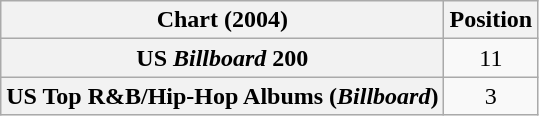<table class="wikitable sortable plainrowheaders" style="text-align:center">
<tr>
<th scope="col">Chart (2004)</th>
<th scope="col">Position</th>
</tr>
<tr>
<th scope="row">US <em>Billboard</em> 200</th>
<td>11</td>
</tr>
<tr>
<th scope="row">US Top R&B/Hip-Hop Albums (<em>Billboard</em>)</th>
<td>3</td>
</tr>
</table>
